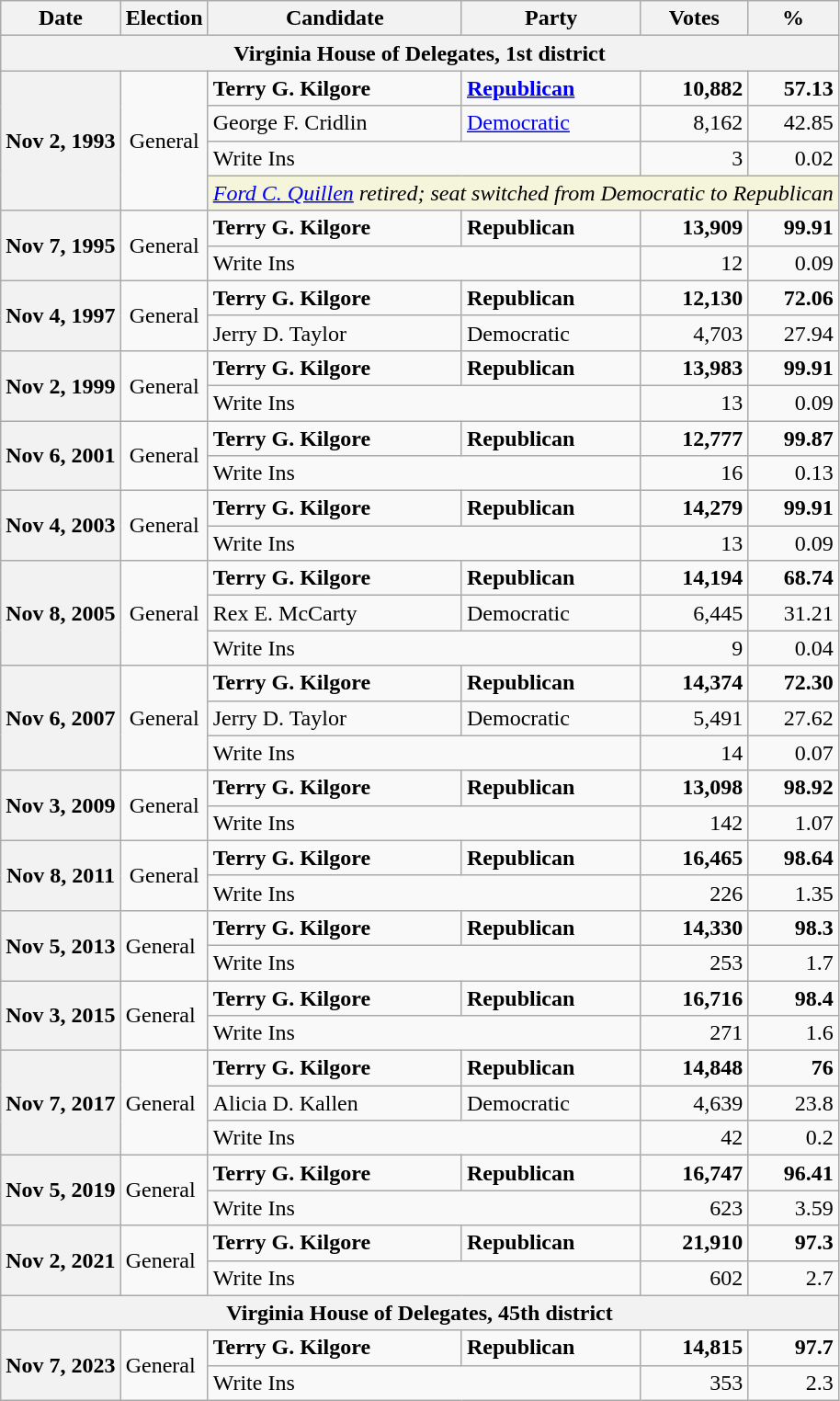<table class="wikitable">
<tr>
<th>Date</th>
<th>Election</th>
<th>Candidate</th>
<th>Party</th>
<th>Votes</th>
<th>%</th>
</tr>
<tr>
<th colspan="6">Virginia House of Delegates, 1st district</th>
</tr>
<tr>
<th rowspan="4">Nov 2, 1993</th>
<td rowspan="4" align="center">General</td>
<td><strong>Terry G. Kilgore</strong></td>
<td><strong><a href='#'>Republican</a></strong></td>
<td align="right"><strong>10,882</strong></td>
<td align="right"><strong>57.13</strong></td>
</tr>
<tr>
<td>George F. Cridlin</td>
<td><a href='#'>Democratic</a></td>
<td align="right">8,162</td>
<td align="right">42.85</td>
</tr>
<tr>
<td colspan="2">Write Ins</td>
<td align="right">3</td>
<td align="right">0.02</td>
</tr>
<tr>
<td colspan="4" style="background:Beige"><em><a href='#'>Ford C. Quillen</a> retired; seat switched from Democratic to Republican</em></td>
</tr>
<tr>
<th rowspan="2">Nov 7, 1995</th>
<td rowspan="2" align="center">General</td>
<td><strong>Terry G. Kilgore</strong></td>
<td><strong>Republican</strong></td>
<td align="right"><strong>13,909</strong></td>
<td align="right"><strong>99.91</strong></td>
</tr>
<tr>
<td colspan="2">Write Ins</td>
<td align="right">12</td>
<td align="right">0.09</td>
</tr>
<tr>
<th rowspan="2">Nov 4, 1997</th>
<td rowspan="2" align="center">General</td>
<td><strong>Terry G. Kilgore</strong></td>
<td><strong>Republican</strong></td>
<td align="right"><strong>12,130</strong></td>
<td align="right"><strong>72.06</strong></td>
</tr>
<tr>
<td>Jerry D. Taylor</td>
<td>Democratic</td>
<td align="right">4,703</td>
<td align="right">27.94</td>
</tr>
<tr>
<th rowspan="2">Nov 2, 1999</th>
<td rowspan="2" align="center">General</td>
<td><strong>Terry G. Kilgore</strong></td>
<td><strong>Republican</strong></td>
<td align="right"><strong>13,983</strong></td>
<td align="right"><strong>99.91</strong></td>
</tr>
<tr>
<td colspan="2">Write Ins</td>
<td align="right">13</td>
<td align="right">0.09</td>
</tr>
<tr>
<th rowspan="2">Nov 6, 2001</th>
<td rowspan="2" align="center">General</td>
<td><strong>Terry G. Kilgore</strong></td>
<td><strong>Republican</strong></td>
<td align="right"><strong>12,777</strong></td>
<td align="right"><strong>99.87</strong></td>
</tr>
<tr>
<td colspan="2">Write Ins</td>
<td align="right">16</td>
<td align="right">0.13</td>
</tr>
<tr>
<th rowspan="2">Nov 4, 2003</th>
<td rowspan="2" align="center">General</td>
<td><strong>Terry G. Kilgore</strong></td>
<td><strong>Republican</strong></td>
<td align="right"><strong>14,279</strong></td>
<td align="right"><strong>99.91</strong></td>
</tr>
<tr>
<td colspan="2">Write Ins</td>
<td align="right">13</td>
<td align="right">0.09</td>
</tr>
<tr>
<th rowspan="3">Nov 8, 2005</th>
<td rowspan="3" align="center">General</td>
<td><strong>Terry G. Kilgore</strong></td>
<td><strong>Republican</strong></td>
<td align="right"><strong>14,194</strong></td>
<td align="right"><strong>68.74</strong></td>
</tr>
<tr>
<td>Rex E. McCarty</td>
<td>Democratic</td>
<td align="right">6,445</td>
<td align="right">31.21</td>
</tr>
<tr>
<td colspan="2">Write Ins</td>
<td align="right">9</td>
<td align="right">0.04</td>
</tr>
<tr>
<th rowspan="3">Nov 6, 2007</th>
<td rowspan="3" align="center">General</td>
<td><strong>Terry G. Kilgore</strong></td>
<td><strong>Republican</strong></td>
<td align="right"><strong>14,374</strong></td>
<td align="right"><strong>72.30</strong></td>
</tr>
<tr>
<td>Jerry D. Taylor</td>
<td>Democratic</td>
<td align="right">5,491</td>
<td align="right">27.62</td>
</tr>
<tr>
<td colspan="2">Write Ins</td>
<td align="right">14</td>
<td align="right">0.07</td>
</tr>
<tr>
<th rowspan="2">Nov 3, 2009</th>
<td rowspan="2" align="center">General</td>
<td><strong>Terry G. Kilgore</strong></td>
<td><strong>Republican</strong></td>
<td align="right"><strong>13,098</strong></td>
<td align="right"><strong>98.92</strong></td>
</tr>
<tr>
<td colspan="2">Write Ins</td>
<td align="right">142</td>
<td align="right">1.07</td>
</tr>
<tr>
<th rowspan="2">Nov 8, 2011</th>
<td rowspan="2" align="center">General</td>
<td><strong>Terry G. Kilgore</strong></td>
<td><strong>Republican</strong></td>
<td align="right"><strong>16,465</strong></td>
<td align="right"><strong>98.64</strong></td>
</tr>
<tr>
<td colspan="2">Write Ins</td>
<td align="right">226</td>
<td align="right">1.35</td>
</tr>
<tr>
<th rowspan="2">Nov 5, 2013</th>
<td rowspan="2">General</td>
<td><strong>Terry G. Kilgore</strong></td>
<td><strong>Republican</strong></td>
<td align="right"><strong>14,330</strong></td>
<td align="right"><strong>98.3</strong></td>
</tr>
<tr>
<td colspan="2">Write Ins</td>
<td align="right">253</td>
<td align="right">1.7</td>
</tr>
<tr>
<th rowspan="2">Nov 3, 2015</th>
<td rowspan="2">General</td>
<td><strong>Terry G. Kilgore</strong></td>
<td><strong>Republican</strong></td>
<td align="right"><strong>16,716</strong></td>
<td align="right"><strong>98.4</strong></td>
</tr>
<tr>
<td colspan="2">Write Ins</td>
<td align="right">271</td>
<td align="right">1.6</td>
</tr>
<tr>
<th rowspan="3">Nov 7, 2017</th>
<td rowspan="3">General</td>
<td><strong>Terry G. Kilgore</strong></td>
<td><strong>Republican</strong></td>
<td align="right"><strong>14,848</strong></td>
<td align="right"><strong>76</strong></td>
</tr>
<tr>
<td>Alicia D. Kallen</td>
<td>Democratic</td>
<td align="right">4,639</td>
<td align="right">23.8</td>
</tr>
<tr>
<td colspan="2">Write Ins</td>
<td align="right">42</td>
<td align="right">0.2</td>
</tr>
<tr>
<th rowspan="2">Nov 5, 2019</th>
<td rowspan="2">General</td>
<td><strong>Terry G. Kilgore</strong></td>
<td><strong>Republican</strong></td>
<td align="right"><strong>16,747</strong></td>
<td align="right"><strong>96.41</strong></td>
</tr>
<tr>
<td colspan="2">Write Ins</td>
<td align="right">623</td>
<td align="right">3.59</td>
</tr>
<tr>
<th rowspan="2">Nov 2, 2021</th>
<td rowspan="2">General</td>
<td><strong>Terry G. Kilgore</strong></td>
<td><strong>Republican</strong></td>
<td align="right"><strong>21,910</strong></td>
<td align="right"><strong>97.3</strong></td>
</tr>
<tr>
<td colspan="2">Write Ins</td>
<td align="right">602</td>
<td align="right">2.7</td>
</tr>
<tr>
<th colspan="6">Virginia House of Delegates, 45th district</th>
</tr>
<tr>
<th rowspan="2">Nov 7, 2023</th>
<td rowspan="2">General</td>
<td><strong>Terry G. Kilgore</strong></td>
<td><strong>Republican</strong></td>
<td align="right"><strong>14,815</strong></td>
<td align="right"><strong>97.7</strong></td>
</tr>
<tr>
<td colspan="2">Write Ins</td>
<td align="right">353</td>
<td align="right">2.3</td>
</tr>
</table>
